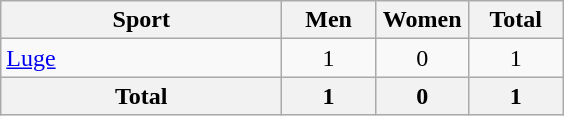<table class="wikitable sortable" style="text-align:center;">
<tr>
<th width=180>Sport</th>
<th width=55>Men</th>
<th width=55>Women</th>
<th width=55>Total</th>
</tr>
<tr>
<td align=left><a href='#'>Luge</a></td>
<td>1</td>
<td>0</td>
<td>1</td>
</tr>
<tr>
<th>Total</th>
<th>1</th>
<th>0</th>
<th>1</th>
</tr>
</table>
